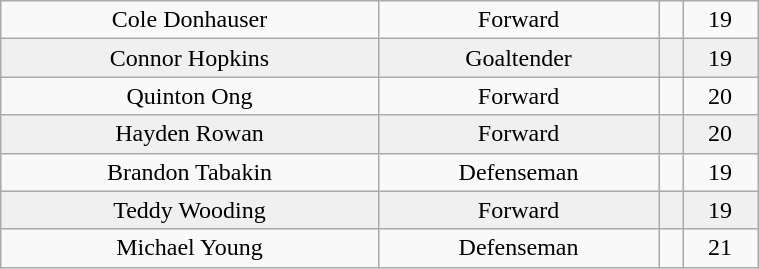<table class="wikitable" width="40%">
<tr align="center" bgcolor="">
<td>Cole Donhauser</td>
<td>Forward</td>
<td></td>
<td>19</td>
</tr>
<tr align="center" bgcolor="f0f0f0">
<td>Connor Hopkins</td>
<td>Goaltender</td>
<td></td>
<td>19</td>
</tr>
<tr align="center" bgcolor="">
<td>Quinton Ong</td>
<td>Forward</td>
<td></td>
<td>20</td>
</tr>
<tr align="center" bgcolor="f0f0f0">
<td>Hayden Rowan</td>
<td>Forward</td>
<td></td>
<td>20</td>
</tr>
<tr align="center" bgcolor="">
<td>Brandon Tabakin</td>
<td>Defenseman</td>
<td></td>
<td>19</td>
</tr>
<tr align="center" bgcolor="f0f0f0">
<td>Teddy Wooding</td>
<td>Forward</td>
<td></td>
<td>19</td>
</tr>
<tr align="center" bgcolor="">
<td>Michael Young</td>
<td>Defenseman</td>
<td></td>
<td>21</td>
</tr>
</table>
